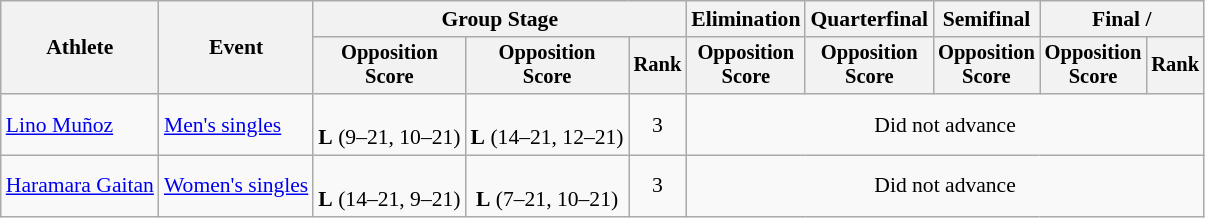<table class="wikitable" style="font-size:90%">
<tr>
<th rowspan=2>Athlete</th>
<th rowspan=2>Event</th>
<th colspan=3>Group Stage</th>
<th>Elimination</th>
<th>Quarterfinal</th>
<th>Semifinal</th>
<th colspan=2>Final / </th>
</tr>
<tr style="font-size:95%">
<th>Opposition<br>Score</th>
<th>Opposition<br>Score</th>
<th>Rank</th>
<th>Opposition<br>Score</th>
<th>Opposition<br>Score</th>
<th>Opposition<br>Score</th>
<th>Opposition<br>Score</th>
<th>Rank</th>
</tr>
<tr align=center>
<td align=left><a href='#'>Lino Muñoz</a></td>
<td align=left><a href='#'>Men's singles</a></td>
<td><br><strong>L</strong> (9–21, 10–21)</td>
<td><br><strong>L</strong> (14–21, 12–21)</td>
<td>3</td>
<td colspan="5">Did not advance</td>
</tr>
<tr align=center>
<td align=left><a href='#'>Haramara Gaitan</a></td>
<td align=left><a href='#'>Women's singles</a></td>
<td><br><strong>L</strong> (14–21, 9–21)</td>
<td><br><strong>L</strong> (7–21, 10–21)</td>
<td>3</td>
<td colspan="5">Did not advance</td>
</tr>
</table>
